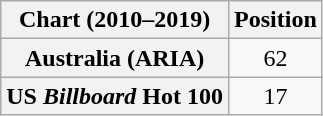<table class="wikitable sortable plainrowheaders" style="text-align:center">
<tr>
<th scope="col">Chart (2010–2019)</th>
<th scope="col">Position</th>
</tr>
<tr>
<th scope="row">Australia (ARIA)</th>
<td>62</td>
</tr>
<tr>
<th scope="row">US <em>Billboard</em> Hot 100</th>
<td>17</td>
</tr>
</table>
